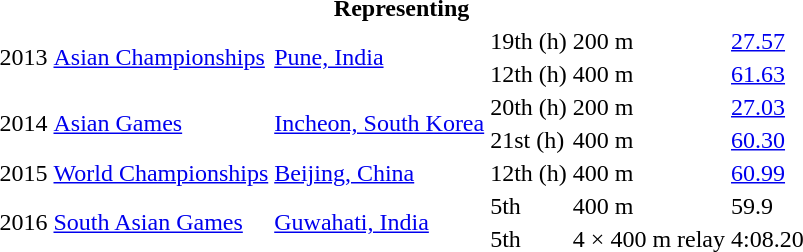<table>
<tr>
<th colspan="6">Representing </th>
</tr>
<tr>
<td rowspan=2>2013</td>
<td rowspan=2><a href='#'>Asian Championships</a></td>
<td rowspan=2><a href='#'>Pune, India</a></td>
<td>19th (h)</td>
<td>200 m</td>
<td><a href='#'>27.57</a></td>
</tr>
<tr>
<td>12th (h)</td>
<td>400 m</td>
<td><a href='#'>61.63</a></td>
</tr>
<tr>
<td rowspan=2>2014</td>
<td rowspan=2><a href='#'>Asian Games</a></td>
<td rowspan=2><a href='#'>Incheon, South Korea</a></td>
<td>20th (h)</td>
<td>200 m</td>
<td><a href='#'>27.03</a></td>
</tr>
<tr>
<td>21st (h)</td>
<td>400 m</td>
<td><a href='#'>60.30</a></td>
</tr>
<tr>
<td>2015</td>
<td><a href='#'>World Championships</a></td>
<td><a href='#'>Beijing, China</a></td>
<td>12th (h)</td>
<td>400 m</td>
<td><a href='#'>60.99</a></td>
</tr>
<tr>
<td rowspan=2>2016</td>
<td rowspan=2><a href='#'>South Asian Games</a></td>
<td rowspan=2><a href='#'>Guwahati, India</a></td>
<td>5th</td>
<td>400 m</td>
<td>59.9</td>
</tr>
<tr>
<td>5th</td>
<td>4 × 400 m relay</td>
<td>4:08.20</td>
</tr>
</table>
